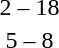<table style="text-align:center">
<tr>
<th width=200></th>
<th width=100></th>
<th width=200></th>
</tr>
<tr>
<td align=right></td>
<td>2 – 18</td>
<td align=left><strong></strong></td>
</tr>
<tr>
<td align=right></td>
<td>5 – 8</td>
<td align=left><strong></strong></td>
</tr>
</table>
